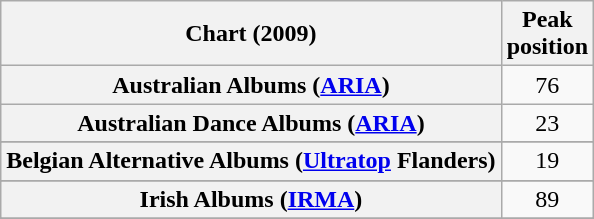<table class="wikitable plainrowheaders sortable">
<tr>
<th>Chart (2009)</th>
<th>Peak<br>position</th>
</tr>
<tr>
<th scope="row">Australian Albums (<a href='#'>ARIA</a>)</th>
<td align=center>76</td>
</tr>
<tr>
<th scope="row">Australian Dance Albums (<a href='#'>ARIA</a>)</th>
<td align=center>23</td>
</tr>
<tr>
</tr>
<tr>
<th scope="row">Belgian Alternative Albums (<a href='#'>Ultratop</a> Flanders)</th>
<td align=center>19</td>
</tr>
<tr>
</tr>
<tr>
</tr>
<tr>
<th scope="row">Irish Albums (<a href='#'>IRMA</a>)</th>
<td align=center>89</td>
</tr>
<tr>
</tr>
<tr>
</tr>
<tr>
</tr>
<tr>
</tr>
<tr>
</tr>
<tr>
</tr>
<tr>
</tr>
</table>
